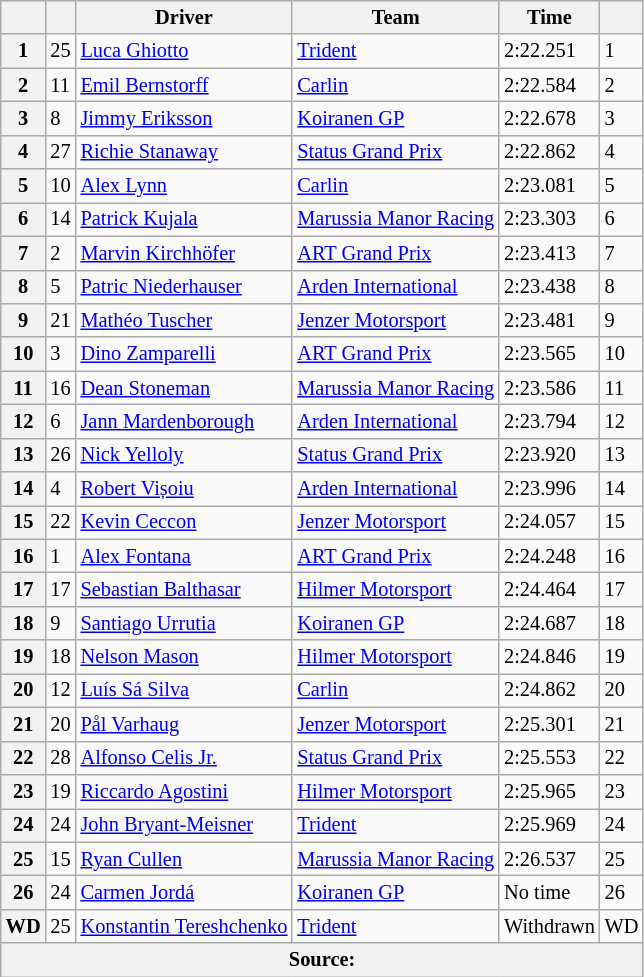<table class="wikitable" style="font-size:85%">
<tr>
<th></th>
<th></th>
<th>Driver</th>
<th>Team</th>
<th>Time</th>
<th></th>
</tr>
<tr>
<th>1</th>
<td>25</td>
<td> <a href='#'>Luca Ghiotto</a></td>
<td><a href='#'>Trident</a></td>
<td>2:22.251</td>
<td>1</td>
</tr>
<tr>
<th>2</th>
<td>11</td>
<td> <a href='#'>Emil Bernstorff</a></td>
<td><a href='#'>Carlin</a></td>
<td>2:22.584</td>
<td>2</td>
</tr>
<tr>
<th>3</th>
<td>8</td>
<td> <a href='#'>Jimmy Eriksson</a></td>
<td><a href='#'>Koiranen GP</a></td>
<td>2:22.678</td>
<td>3</td>
</tr>
<tr>
<th>4</th>
<td>27</td>
<td> <a href='#'>Richie Stanaway</a></td>
<td><a href='#'>Status Grand Prix</a></td>
<td>2:22.862</td>
<td>4</td>
</tr>
<tr>
<th>5</th>
<td>10</td>
<td> <a href='#'>Alex Lynn</a></td>
<td><a href='#'>Carlin</a></td>
<td>2:23.081</td>
<td>5</td>
</tr>
<tr>
<th>6</th>
<td>14</td>
<td> <a href='#'>Patrick Kujala</a></td>
<td><a href='#'>Marussia Manor Racing</a></td>
<td>2:23.303</td>
<td>6</td>
</tr>
<tr>
<th>7</th>
<td>2</td>
<td> <a href='#'>Marvin Kirchhöfer</a></td>
<td><a href='#'>ART Grand Prix</a></td>
<td>2:23.413</td>
<td>7</td>
</tr>
<tr>
<th>8</th>
<td>5</td>
<td> <a href='#'>Patric Niederhauser</a></td>
<td><a href='#'>Arden International</a></td>
<td>2:23.438</td>
<td>8</td>
</tr>
<tr>
<th>9</th>
<td>21</td>
<td> <a href='#'>Mathéo Tuscher</a></td>
<td><a href='#'>Jenzer Motorsport</a></td>
<td>2:23.481</td>
<td>9</td>
</tr>
<tr>
<th>10</th>
<td>3</td>
<td> <a href='#'>Dino Zamparelli</a></td>
<td><a href='#'>ART Grand Prix</a></td>
<td>2:23.565</td>
<td>10</td>
</tr>
<tr>
<th>11</th>
<td>16</td>
<td> <a href='#'>Dean Stoneman</a></td>
<td><a href='#'>Marussia Manor Racing</a></td>
<td>2:23.586</td>
<td>11</td>
</tr>
<tr>
<th>12</th>
<td>6</td>
<td> <a href='#'>Jann Mardenborough</a></td>
<td><a href='#'>Arden International</a></td>
<td>2:23.794</td>
<td>12</td>
</tr>
<tr>
<th>13</th>
<td>26</td>
<td> <a href='#'>Nick Yelloly</a></td>
<td><a href='#'>Status Grand Prix</a></td>
<td>2:23.920</td>
<td>13</td>
</tr>
<tr>
<th>14</th>
<td>4</td>
<td> <a href='#'>Robert Vișoiu</a></td>
<td><a href='#'>Arden International</a></td>
<td>2:23.996</td>
<td>14</td>
</tr>
<tr>
<th>15</th>
<td>22</td>
<td> <a href='#'>Kevin Ceccon</a></td>
<td><a href='#'>Jenzer Motorsport</a></td>
<td>2:24.057</td>
<td>15</td>
</tr>
<tr>
<th>16</th>
<td>1</td>
<td> <a href='#'>Alex Fontana</a></td>
<td><a href='#'>ART Grand Prix</a></td>
<td>2:24.248</td>
<td>16</td>
</tr>
<tr>
<th>17</th>
<td>17</td>
<td> <a href='#'>Sebastian Balthasar</a></td>
<td><a href='#'>Hilmer Motorsport</a></td>
<td>2:24.464</td>
<td>17</td>
</tr>
<tr>
<th>18</th>
<td>9</td>
<td> <a href='#'>Santiago Urrutia</a></td>
<td><a href='#'>Koiranen GP</a></td>
<td>2:24.687</td>
<td>18</td>
</tr>
<tr>
<th>19</th>
<td>18</td>
<td> <a href='#'>Nelson Mason</a></td>
<td><a href='#'>Hilmer Motorsport</a></td>
<td>2:24.846</td>
<td>19</td>
</tr>
<tr>
<th>20</th>
<td>12</td>
<td> <a href='#'>Luís Sá Silva</a></td>
<td><a href='#'>Carlin</a></td>
<td>2:24.862</td>
<td>20</td>
</tr>
<tr>
<th>21</th>
<td>20</td>
<td> <a href='#'>Pål Varhaug</a></td>
<td><a href='#'>Jenzer Motorsport</a></td>
<td>2:25.301</td>
<td>21</td>
</tr>
<tr>
<th>22</th>
<td>28</td>
<td> <a href='#'>Alfonso Celis Jr.</a></td>
<td><a href='#'>Status Grand Prix</a></td>
<td>2:25.553</td>
<td>22</td>
</tr>
<tr>
<th>23</th>
<td>19</td>
<td> <a href='#'>Riccardo Agostini</a></td>
<td><a href='#'>Hilmer Motorsport</a></td>
<td>2:25.965</td>
<td>23</td>
</tr>
<tr>
<th>24</th>
<td>24</td>
<td> <a href='#'>John Bryant-Meisner</a></td>
<td><a href='#'>Trident</a></td>
<td>2:25.969</td>
<td>24</td>
</tr>
<tr>
<th>25</th>
<td>15</td>
<td> <a href='#'>Ryan Cullen</a></td>
<td><a href='#'>Marussia Manor Racing</a></td>
<td>2:26.537</td>
<td>25</td>
</tr>
<tr>
<th>26</th>
<td>24</td>
<td> <a href='#'>Carmen Jordá</a></td>
<td><a href='#'>Koiranen GP</a></td>
<td>No time</td>
<td>26</td>
</tr>
<tr>
<th>WD</th>
<td>25</td>
<td> <a href='#'>Konstantin Tereshchenko</a></td>
<td><a href='#'>Trident</a></td>
<td>Withdrawn</td>
<td>WD</td>
</tr>
<tr>
<th colspan="8">Source:</th>
</tr>
</table>
